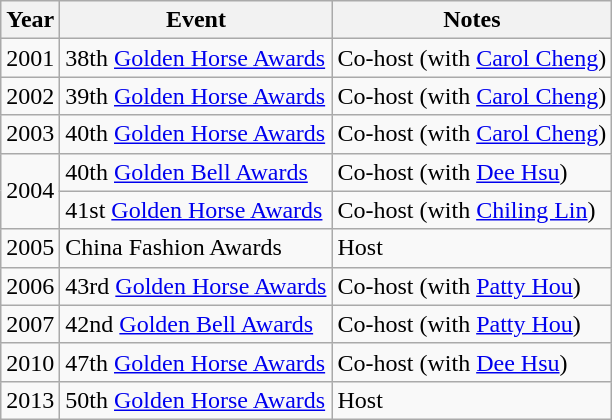<table class="wikitable sortable">
<tr>
<th>Year</th>
<th>Event</th>
<th class="unsortable">Notes</th>
</tr>
<tr>
<td>2001</td>
<td>38th <a href='#'>Golden Horse Awards</a></td>
<td>Co-host (with <a href='#'>Carol Cheng</a>)</td>
</tr>
<tr>
<td>2002</td>
<td>39th <a href='#'>Golden Horse Awards</a></td>
<td>Co-host (with <a href='#'>Carol Cheng</a>)</td>
</tr>
<tr>
<td>2003</td>
<td>40th <a href='#'>Golden Horse Awards</a></td>
<td>Co-host (with <a href='#'>Carol Cheng</a>)</td>
</tr>
<tr>
<td rowspan=2>2004</td>
<td>40th <a href='#'>Golden Bell Awards</a></td>
<td>Co-host (with <a href='#'>Dee Hsu</a>)</td>
</tr>
<tr>
<td>41st <a href='#'>Golden Horse Awards</a></td>
<td>Co-host (with <a href='#'>Chiling Lin</a>)</td>
</tr>
<tr>
<td>2005</td>
<td>China Fashion Awards</td>
<td>Host</td>
</tr>
<tr>
<td>2006</td>
<td>43rd <a href='#'>Golden Horse Awards</a></td>
<td>Co-host (with <a href='#'>Patty Hou</a>)</td>
</tr>
<tr>
<td>2007</td>
<td>42nd <a href='#'>Golden Bell Awards</a></td>
<td>Co-host (with <a href='#'>Patty Hou</a>)</td>
</tr>
<tr>
<td>2010</td>
<td>47th <a href='#'>Golden Horse Awards</a></td>
<td>Co-host (with <a href='#'>Dee Hsu</a>)</td>
</tr>
<tr>
<td>2013</td>
<td>50th <a href='#'>Golden Horse Awards</a></td>
<td>Host</td>
</tr>
</table>
